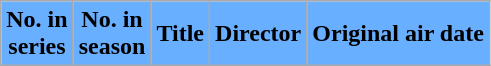<table class="wikitable plainrowheaders">
<tr>
<th scope="col" style="background:#69AFFF; color:#000;">No. in<br>series</th>
<th scope="col" style="background:#69AFFF; color:#000;">No. in<br>season</th>
<th scope="col" style="background:#69AFFF; color:#000;">Title</th>
<th scope="col" style="background:#69AFFF; color:#000;">Director</th>
<th scope="col" style="background:#69AFFF; color:#000;">Original air date<br>








</th>
</tr>
</table>
